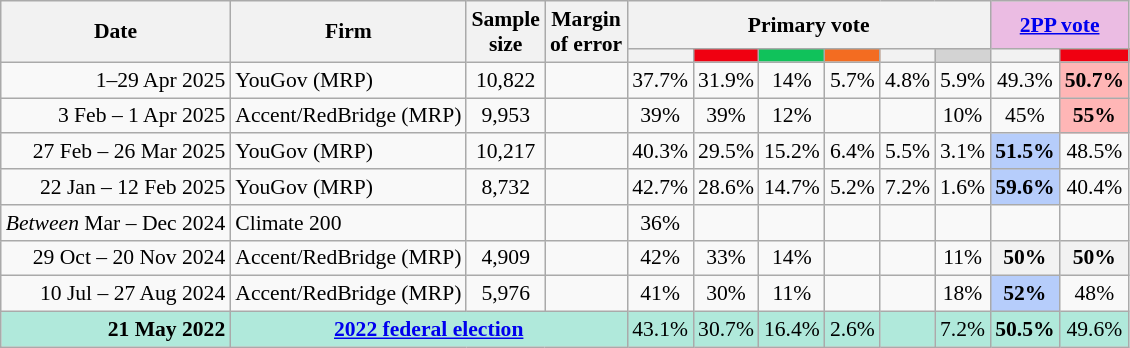<table class="nowrap wikitable tpl-blanktable" style=text-align:center;font-size:90%>
<tr>
<th rowspan=2>Date</th>
<th rowspan=2>Firm</th>
<th rowspan=2>Sample<br>size</th>
<th rowspan=2>Margin<br>of error</th>
<th colspan=6>Primary vote</th>
<th colspan=2 class=unsortable style=background:#ebbce3><a href='#'>2PP vote</a></th>
</tr>
<tr>
<th style=background:></th>
<th style="background:#F00011"></th>
<th style=background:#10C25B></th>
<th style=background:#f36c21></th>
<th style=background:></th>
<th style=background:lightgray></th>
<th style=background:></th>
<th style="background:#F00011"></th>
</tr>
<tr>
<td align=right>1–29 Apr 2025</td>
<td align=left>YouGov (MRP)</td>
<td>10,822</td>
<td></td>
<td>37.7%</td>
<td>31.9%</td>
<td>14%</td>
<td>5.7%</td>
<td>4.8%</td>
<td>5.9%</td>
<td>49.3%</td>
<th style="background:#FFB6B6">50.7%</th>
</tr>
<tr>
<td align=right>3 Feb – 1 Apr 2025</td>
<td align=left>Accent/RedBridge (MRP)</td>
<td>9,953</td>
<td></td>
<td>39%</td>
<td>39%</td>
<td>12%</td>
<td></td>
<td></td>
<td>10%</td>
<td>45%</td>
<th style="background:#FFB6B6">55%</th>
</tr>
<tr>
<td align=right>27 Feb – 26 Mar 2025</td>
<td align=left>YouGov (MRP)</td>
<td>10,217</td>
<td></td>
<td>40.3%</td>
<td>29.5%</td>
<td>15.2%</td>
<td>6.4%</td>
<td>5.5%</td>
<td>3.1%</td>
<th style="background:#B6CDFB">51.5%</th>
<td>48.5%</td>
</tr>
<tr>
<td align=right>22 Jan – 12 Feb 2025</td>
<td align=left>YouGov (MRP)</td>
<td>8,732</td>
<td></td>
<td>42.7%</td>
<td>28.6%</td>
<td>14.7%</td>
<td>5.2%</td>
<td>7.2%</td>
<td>1.6%</td>
<th style="background:#B6CDFB">59.6%</th>
<td>40.4%</td>
</tr>
<tr>
<td align=right><em>Between</em> Mar – Dec 2024</td>
<td align=left>Climate 200</td>
<td></td>
<td></td>
<td>36%</td>
<td></td>
<td></td>
<td></td>
<td></td>
<td></td>
<td></td>
<td></td>
</tr>
<tr>
<td align=right>29 Oct – 20 Nov 2024</td>
<td align=left>Accent/RedBridge (MRP)</td>
<td>4,909</td>
<td></td>
<td>42%</td>
<td>33%</td>
<td>14%</td>
<td></td>
<td></td>
<td>11%</td>
<th>50%</th>
<th>50%</th>
</tr>
<tr>
<td align=right>10 Jul – 27 Aug 2024</td>
<td align=left>Accent/RedBridge (MRP)</td>
<td>5,976</td>
<td></td>
<td>41%</td>
<td>30%</td>
<td>11%</td>
<td></td>
<td></td>
<td>18%</td>
<th style="background:#B6CDFB">52%</th>
<td>48%</td>
</tr>
<tr style="background:#b0e9db">
<td style="text-align:right" data-sort-value="21-May-2022"><strong>21 May 2022</strong></td>
<td colspan="3" style="text-align:center"><strong><a href='#'>2022 federal election</a></strong></td>
<td>43.1%</td>
<td>30.7%</td>
<td>16.4%</td>
<td>2.6%</td>
<td></td>
<td>7.2%</td>
<td><strong>50.5%</strong></td>
<td>49.6%</td>
</tr>
</table>
